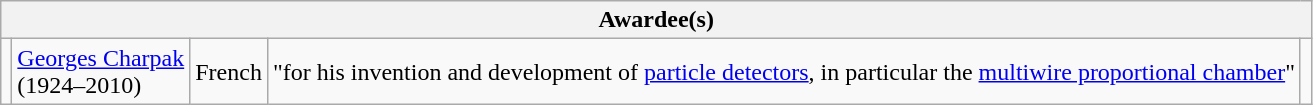<table class="wikitable">
<tr>
<th colspan="5">Awardee(s)</th>
</tr>
<tr>
<td></td>
<td><a href='#'>Georges Charpak</a><br>(1924–2010)</td>
<td> French</td>
<td>"for his invention and development of <a href='#'>particle detectors</a>, in particular the <a href='#'>multiwire proportional chamber</a>"</td>
<td></td>
</tr>
</table>
